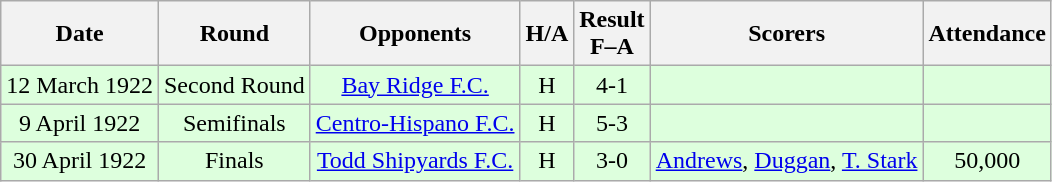<table class="wikitable" style="text-align:center">
<tr>
<th>Date</th>
<th>Round</th>
<th>Opponents</th>
<th>H/A</th>
<th>Result<br>F–A</th>
<th>Scorers</th>
<th>Attendance</th>
</tr>
<tr bgcolor="#ddffdd">
<td>12 March 1922</td>
<td>Second Round</td>
<td><a href='#'>Bay Ridge F.C.</a></td>
<td>H</td>
<td>4-1</td>
<td></td>
<td></td>
</tr>
<tr bgcolor="#ddffdd">
<td>9 April 1922</td>
<td>Semifinals</td>
<td><a href='#'>Centro-Hispano F.C.</a></td>
<td>H</td>
<td>5-3</td>
<td></td>
<td></td>
</tr>
<tr bgcolor="#ddffdd">
<td>30 April 1922</td>
<td>Finals</td>
<td><a href='#'>Todd Shipyards F.C.</a></td>
<td>H</td>
<td>3-0</td>
<td><a href='#'>Andrews</a>, <a href='#'>Duggan</a>, <a href='#'>T. Stark</a></td>
<td>50,000</td>
</tr>
</table>
